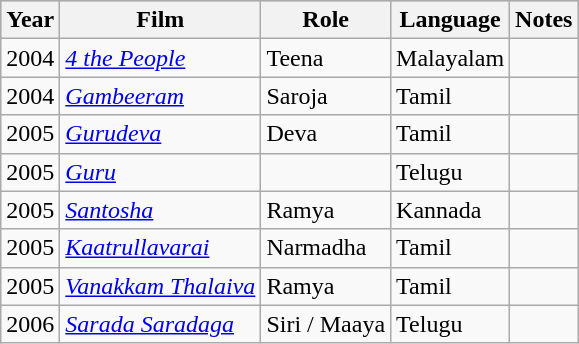<table class="wikitable sortable">
<tr style="background:#ccc; text-align:center;">
<th>Year</th>
<th>Film</th>
<th>Role</th>
<th>Language</th>
<th>Notes</th>
</tr>
<tr>
<td>2004</td>
<td><em><a href='#'>4 the People</a></em></td>
<td>Teena</td>
<td>Malayalam</td>
<td></td>
</tr>
<tr>
<td>2004</td>
<td><em><a href='#'>Gambeeram</a></em></td>
<td>Saroja</td>
<td>Tamil</td>
<td></td>
</tr>
<tr>
<td>2005</td>
<td><em><a href='#'>Gurudeva</a></em></td>
<td>Deva</td>
<td>Tamil</td>
<td></td>
</tr>
<tr>
<td>2005</td>
<td><em><a href='#'>Guru</a></em></td>
<td></td>
<td>Telugu</td>
<td></td>
</tr>
<tr>
<td>2005</td>
<td><em><a href='#'>Santosha</a></em></td>
<td>Ramya</td>
<td>Kannada</td>
<td></td>
</tr>
<tr>
<td>2005</td>
<td><em><a href='#'>Kaatrullavarai</a></em></td>
<td>Narmadha</td>
<td>Tamil</td>
<td></td>
</tr>
<tr>
<td>2005</td>
<td><em><a href='#'>Vanakkam Thalaiva</a></em></td>
<td>Ramya</td>
<td>Tamil</td>
<td></td>
</tr>
<tr>
<td>2006</td>
<td><em><a href='#'>Sarada Saradaga</a></em></td>
<td>Siri / Maaya</td>
<td>Telugu</td>
<td></td>
</tr>
</table>
